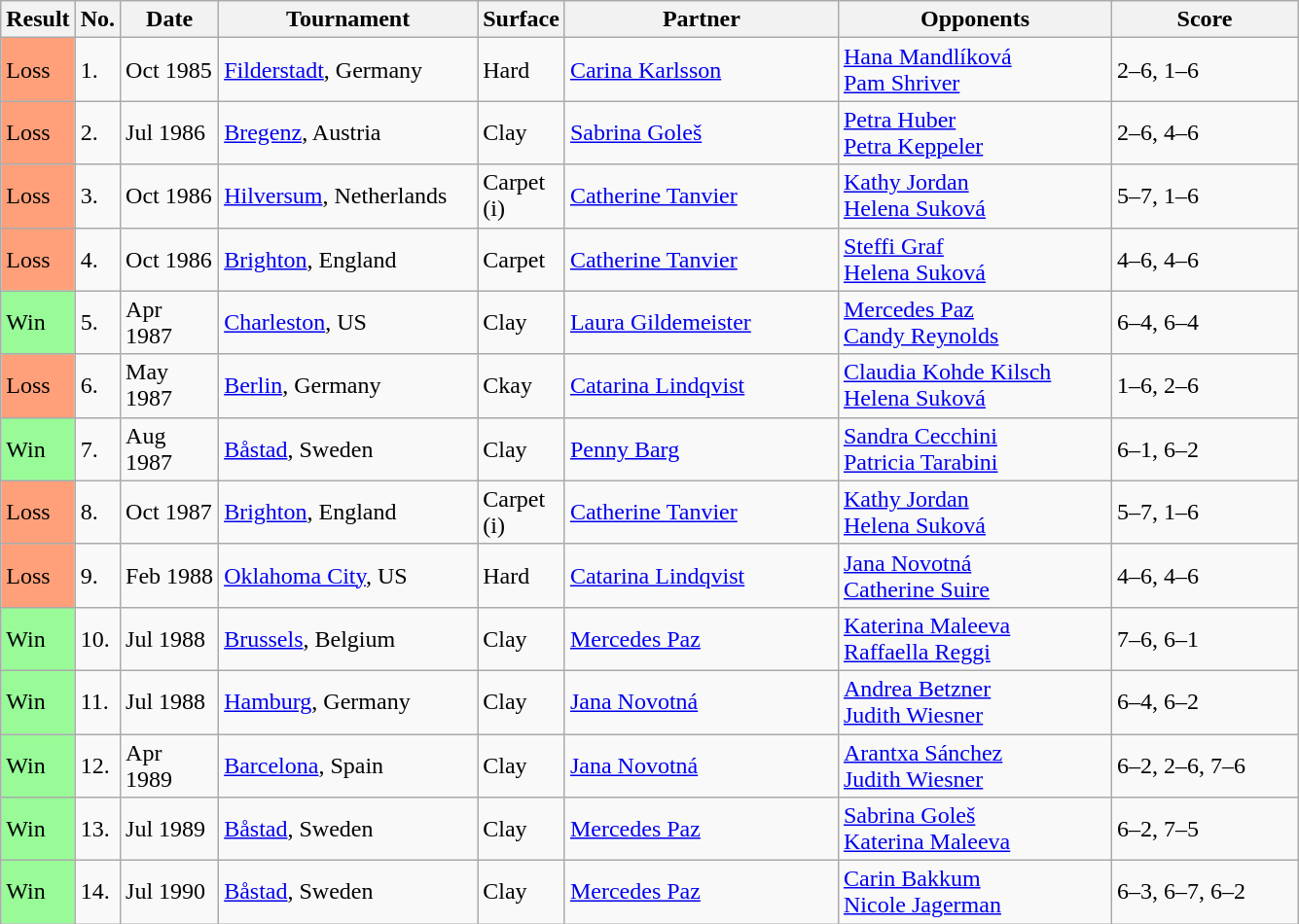<table class="sortable wikitable">
<tr>
<th style="width:40px">Result</th>
<th style="width:20px">No.</th>
<th style="width:60px">Date</th>
<th style="width:170px">Tournament</th>
<th style="width:50px">Surface</th>
<th style="width:180px">Partner</th>
<th style="width:180px">Opponents</th>
<th style="width:120px" class="unsortable">Score</th>
</tr>
<tr>
<td style="background:#ffa07a;">Loss</td>
<td>1.</td>
<td>Oct 1985</td>
<td><a href='#'>Filderstadt</a>, Germany</td>
<td>Hard</td>
<td> <a href='#'>Carina Karlsson</a></td>
<td> <a href='#'>Hana Mandlíková</a><br> <a href='#'>Pam Shriver</a></td>
<td>2–6, 1–6</td>
</tr>
<tr>
<td style="background:#ffa07a;">Loss</td>
<td>2.</td>
<td>Jul 1986</td>
<td><a href='#'>Bregenz</a>, Austria</td>
<td>Clay</td>
<td> <a href='#'>Sabrina Goleš</a></td>
<td> <a href='#'>Petra Huber</a><br> <a href='#'>Petra Keppeler</a></td>
<td>2–6, 4–6</td>
</tr>
<tr>
<td style="background:#ffa07a;">Loss</td>
<td>3.</td>
<td>Oct 1986</td>
<td><a href='#'>Hilversum</a>, Netherlands</td>
<td>Carpet (i)</td>
<td> <a href='#'>Catherine Tanvier</a></td>
<td> <a href='#'>Kathy Jordan</a><br> <a href='#'>Helena Suková</a></td>
<td>5–7, 1–6</td>
</tr>
<tr>
<td style="background:#ffa07a;">Loss</td>
<td>4.</td>
<td>Oct 1986</td>
<td><a href='#'>Brighton</a>, England</td>
<td>Carpet</td>
<td> <a href='#'>Catherine Tanvier</a></td>
<td> <a href='#'>Steffi Graf</a><br> <a href='#'>Helena Suková</a></td>
<td>4–6, 4–6</td>
</tr>
<tr>
<td style="background:#98fb98;">Win</td>
<td>5.</td>
<td>Apr 1987</td>
<td><a href='#'>Charleston</a>, US</td>
<td>Clay</td>
<td> <a href='#'>Laura Gildemeister</a></td>
<td> <a href='#'>Mercedes Paz</a><br> <a href='#'>Candy Reynolds</a></td>
<td>6–4, 6–4</td>
</tr>
<tr>
<td style="background:#ffa07a;">Loss</td>
<td>6.</td>
<td>May 1987</td>
<td><a href='#'>Berlin</a>, Germany</td>
<td>Ckay</td>
<td> <a href='#'>Catarina Lindqvist</a></td>
<td> <a href='#'>Claudia Kohde Kilsch</a><br> <a href='#'>Helena Suková</a></td>
<td>1–6, 2–6</td>
</tr>
<tr>
<td style="background:#98fb98;">Win</td>
<td>7.</td>
<td>Aug 1987</td>
<td><a href='#'>Båstad</a>, Sweden</td>
<td>Clay</td>
<td> <a href='#'>Penny Barg</a></td>
<td> <a href='#'>Sandra Cecchini</a><br> <a href='#'>Patricia Tarabini</a></td>
<td>6–1, 6–2</td>
</tr>
<tr>
<td style="background:#ffa07a;">Loss</td>
<td>8.</td>
<td>Oct 1987</td>
<td><a href='#'>Brighton</a>, England</td>
<td>Carpet (i)</td>
<td> <a href='#'>Catherine Tanvier</a></td>
<td> <a href='#'>Kathy Jordan</a><br> <a href='#'>Helena Suková</a></td>
<td>5–7, 1–6</td>
</tr>
<tr>
<td style="background:#ffa07a;">Loss</td>
<td>9.</td>
<td>Feb 1988</td>
<td><a href='#'>Oklahoma City</a>, US</td>
<td>Hard</td>
<td> <a href='#'>Catarina Lindqvist</a></td>
<td> <a href='#'>Jana Novotná</a><br> <a href='#'>Catherine Suire</a></td>
<td>4–6, 4–6</td>
</tr>
<tr>
<td style="background:#98fb98;">Win</td>
<td>10.</td>
<td>Jul 1988</td>
<td><a href='#'>Brussels</a>, Belgium</td>
<td>Clay</td>
<td> <a href='#'>Mercedes Paz</a></td>
<td> <a href='#'>Katerina Maleeva</a><br> <a href='#'>Raffaella Reggi</a></td>
<td>7–6, 6–1</td>
</tr>
<tr>
<td style="background:#98fb98;">Win</td>
<td>11.</td>
<td>Jul 1988</td>
<td><a href='#'>Hamburg</a>, Germany</td>
<td>Clay</td>
<td> <a href='#'>Jana Novotná</a></td>
<td> <a href='#'>Andrea Betzner</a><br> <a href='#'>Judith Wiesner</a></td>
<td>6–4, 6–2</td>
</tr>
<tr>
<td style="background:#98fb98;">Win</td>
<td>12.</td>
<td>Apr 1989</td>
<td><a href='#'>Barcelona</a>, Spain</td>
<td>Clay</td>
<td> <a href='#'>Jana Novotná</a></td>
<td> <a href='#'>Arantxa Sánchez</a><br> <a href='#'>Judith Wiesner</a></td>
<td>6–2, 2–6, 7–6</td>
</tr>
<tr>
<td style="background:#98fb98;">Win</td>
<td>13.</td>
<td>Jul 1989</td>
<td><a href='#'>Båstad</a>, Sweden</td>
<td>Clay</td>
<td> <a href='#'>Mercedes Paz</a></td>
<td> <a href='#'>Sabrina Goleš</a><br> <a href='#'>Katerina Maleeva</a></td>
<td>6–2, 7–5</td>
</tr>
<tr>
<td style="background:#98fb98;">Win</td>
<td>14.</td>
<td>Jul 1990</td>
<td><a href='#'>Båstad</a>, Sweden</td>
<td>Clay</td>
<td> <a href='#'>Mercedes Paz</a></td>
<td> <a href='#'>Carin Bakkum</a><br> <a href='#'>Nicole Jagerman</a></td>
<td>6–3, 6–7, 6–2</td>
</tr>
</table>
